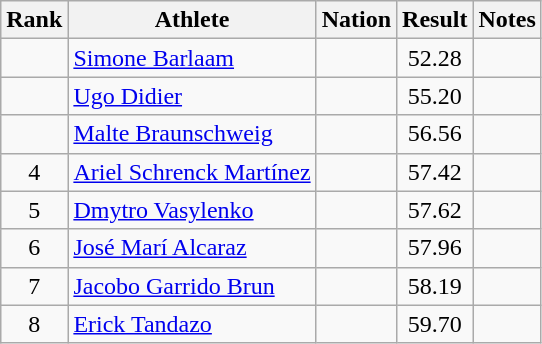<table class="wikitable sortable" style="text-align:center">
<tr>
<th>Rank</th>
<th>Athlete</th>
<th>Nation</th>
<th>Result</th>
<th>Notes</th>
</tr>
<tr>
<td></td>
<td align="left"><a href='#'>Simone Barlaam</a></td>
<td align="left"></td>
<td>52.28</td>
<td></td>
</tr>
<tr>
<td></td>
<td align="left"><a href='#'>Ugo Didier</a></td>
<td align="left"></td>
<td>55.20</td>
<td></td>
</tr>
<tr>
<td></td>
<td align="left"><a href='#'>Malte Braunschweig</a></td>
<td align="left"></td>
<td>56.56</td>
<td></td>
</tr>
<tr>
<td>4</td>
<td align="left"><a href='#'>Ariel Schrenck Martínez</a></td>
<td align="left"></td>
<td>57.42</td>
<td></td>
</tr>
<tr>
<td>5</td>
<td align="left"><a href='#'>Dmytro Vasylenko</a></td>
<td align="left"></td>
<td>57.62</td>
<td></td>
</tr>
<tr>
<td>6</td>
<td align="left"><a href='#'>José Marí Alcaraz</a></td>
<td align="left"></td>
<td>57.96</td>
<td></td>
</tr>
<tr>
<td>7</td>
<td align="left"><a href='#'>Jacobo Garrido Brun</a></td>
<td align="left"></td>
<td>58.19</td>
<td></td>
</tr>
<tr>
<td>8</td>
<td align="left"><a href='#'>Erick Tandazo</a></td>
<td align="left"></td>
<td>59.70</td>
<td></td>
</tr>
</table>
